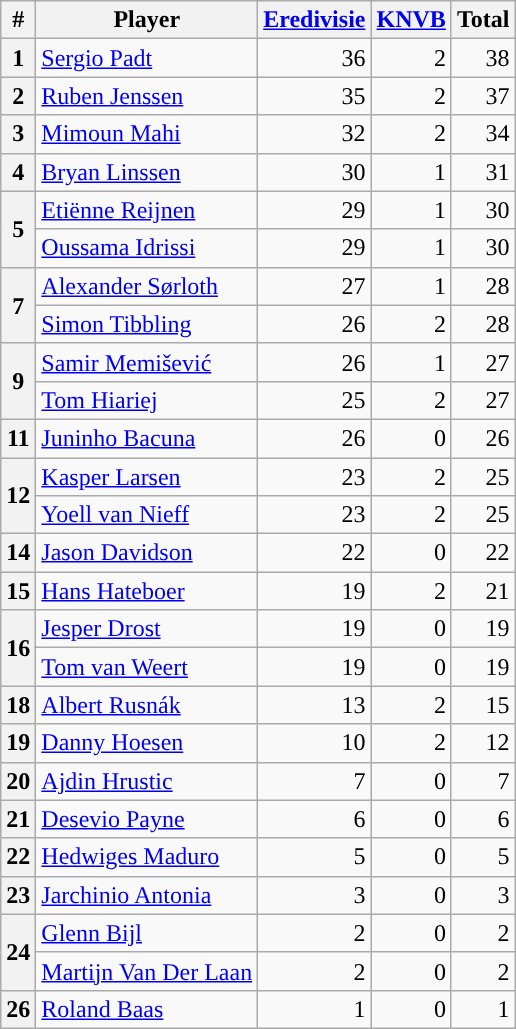<table class="wikitable" style="text-align:right;">
<tr>
<th>#</th>
<th>Player</th>
<th><a href='#'>Eredivisie</a></th>
<th><a href='#'>KNVB</a></th>
<th>Total</th>
</tr>
<tr>
<th align=center>1</th>
<td align=left> <a href='#'>Sergio Padt</a></td>
<td>36</td>
<td>2</td>
<td>38</td>
</tr>
<tr>
<th align=center>2</th>
<td align=left> <a href='#'>Ruben Jenssen</a></td>
<td>35</td>
<td>2</td>
<td>37</td>
</tr>
<tr>
<th align=center>3</th>
<td align=left> <a href='#'>Mimoun Mahi</a></td>
<td>32</td>
<td>2</td>
<td>34</td>
</tr>
<tr>
<th align=center>4</th>
<td align=left> <a href='#'>Bryan Linssen</a></td>
<td>30</td>
<td>1</td>
<td>31</td>
</tr>
<tr>
<th rowspan=2 align=center>5</th>
<td align=left> <a href='#'>Etiënne Reijnen</a></td>
<td>29</td>
<td>1</td>
<td>30</td>
</tr>
<tr>
<td align=left> <a href='#'>Oussama Idrissi</a></td>
<td>29</td>
<td>1</td>
<td>30</td>
</tr>
<tr>
<th rowspan=2 align=center>7</th>
<td align=left> <a href='#'>Alexander Sørloth</a></td>
<td>27</td>
<td>1</td>
<td>28</td>
</tr>
<tr>
<td align=left> <a href='#'>Simon Tibbling</a></td>
<td>26</td>
<td>2</td>
<td>28</td>
</tr>
<tr>
<th rowspan=2 align=center>9</th>
<td align=left> <a href='#'>Samir Memišević</a></td>
<td>26</td>
<td>1</td>
<td>27</td>
</tr>
<tr>
<td align=left> <a href='#'>Tom Hiariej</a></td>
<td>25</td>
<td>2</td>
<td>27</td>
</tr>
<tr>
<th align=center>11</th>
<td align=left> <a href='#'>Juninho Bacuna</a></td>
<td>26</td>
<td>0</td>
<td>26</td>
</tr>
<tr>
<th rowspan=2 align=center>12</th>
<td align=left> <a href='#'>Kasper Larsen</a></td>
<td>23</td>
<td>2</td>
<td>25</td>
</tr>
<tr>
<td align=left> <a href='#'>Yoell van Nieff</a></td>
<td>23</td>
<td>2</td>
<td>25</td>
</tr>
<tr>
<th align=center>14</th>
<td align=left> <a href='#'>Jason Davidson</a></td>
<td>22</td>
<td>0</td>
<td>22</td>
</tr>
<tr>
<th align=center>15</th>
<td align=left> <a href='#'>Hans Hateboer</a></td>
<td>19</td>
<td>2</td>
<td>21</td>
</tr>
<tr>
<th rowspan=2 align=center>16</th>
<td align=left> <a href='#'>Jesper Drost</a></td>
<td>19</td>
<td>0</td>
<td>19</td>
</tr>
<tr>
<td align=left> <a href='#'>Tom van Weert</a></td>
<td>19</td>
<td>0</td>
<td>19</td>
</tr>
<tr>
<th align=center>18</th>
<td align=left> <a href='#'>Albert Rusnák</a></td>
<td>13</td>
<td>2</td>
<td>15</td>
</tr>
<tr>
<th align=center>19</th>
<td align=left> <a href='#'>Danny Hoesen</a></td>
<td>10</td>
<td>2</td>
<td>12</td>
</tr>
<tr>
<th align=center>20</th>
<td align=left> <a href='#'>Ajdin Hrustic</a></td>
<td>7</td>
<td>0</td>
<td>7</td>
</tr>
<tr>
<th align=center>21</th>
<td align=left> <a href='#'>Desevio Payne</a></td>
<td>6</td>
<td>0</td>
<td>6</td>
</tr>
<tr>
<th align=center>22</th>
<td align=left> <a href='#'>Hedwiges Maduro</a></td>
<td>5</td>
<td>0</td>
<td>5</td>
</tr>
<tr>
<th align=center>23</th>
<td align=left> <a href='#'>Jarchinio Antonia</a></td>
<td>3</td>
<td>0</td>
<td>3</td>
</tr>
<tr>
<th rowspan=2 align=center>24</th>
<td align=left> <a href='#'>Glenn Bijl</a></td>
<td>2</td>
<td>0</td>
<td>2</td>
</tr>
<tr>
<td align=left> <a href='#'>Martijn Van Der Laan</a></td>
<td>2</td>
<td>0</td>
<td>2</td>
</tr>
<tr>
<th align=center>26</th>
<td align=left> <a href='#'>Roland Baas</a></td>
<td>1</td>
<td>0</td>
<td>1</td>
</tr>
</table>
